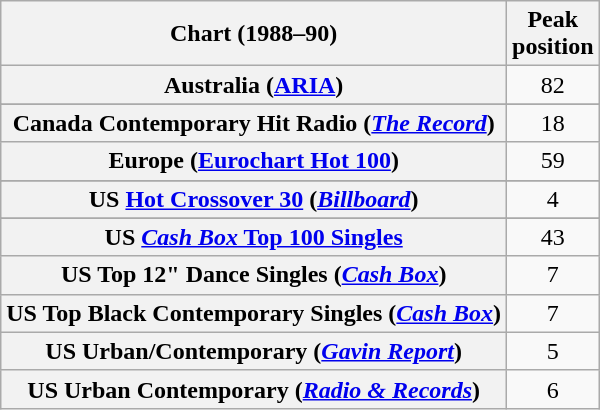<table class="wikitable sortable plainrowheaders" style="text-align:center">
<tr>
<th scope="col">Chart (1988–90)</th>
<th scope="col">Peak<br>position</th>
</tr>
<tr>
<th scope="row">Australia (<a href='#'>ARIA</a>)</th>
<td>82</td>
</tr>
<tr>
</tr>
<tr>
<th scope="row">Canada Contemporary Hit Radio (<em><a href='#'>The Record</a></em>)</th>
<td>18</td>
</tr>
<tr>
<th scope="row">Europe (<a href='#'>Eurochart Hot 100</a>)<br></th>
<td>59</td>
</tr>
<tr>
</tr>
<tr>
</tr>
<tr>
</tr>
<tr>
</tr>
<tr>
</tr>
<tr>
</tr>
<tr>
<th scope="row">US <a href='#'>Hot Crossover 30</a> (<em><a href='#'>Billboard</a></em>)</th>
<td>4</td>
</tr>
<tr>
</tr>
<tr>
<th scope="row">US <a href='#'><em>Cash Box</em> Top 100 Singles</a></th>
<td>43</td>
</tr>
<tr>
<th scope="row">US Top 12" Dance Singles (<em><a href='#'>Cash Box</a></em>)</th>
<td>7</td>
</tr>
<tr>
<th scope="row">US Top Black Contemporary Singles (<em><a href='#'>Cash Box</a></em>)</th>
<td>7</td>
</tr>
<tr>
<th scope="row">US Urban/Contemporary (<em><a href='#'>Gavin Report</a></em>)</th>
<td>5</td>
</tr>
<tr>
<th scope="row">US Urban Contemporary (<em><a href='#'>Radio & Records</a></em>)</th>
<td>6</td>
</tr>
</table>
